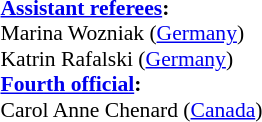<table width=50% style="font-size: 90%">
<tr>
<td><br><strong><a href='#'>Assistant referees</a>:</strong>
<br>Marina Wozniak (<a href='#'>Germany</a>)
<br>Katrin Rafalski (<a href='#'>Germany</a>)
<br><strong><a href='#'>Fourth official</a>:</strong>
<br>Carol Anne Chenard (<a href='#'>Canada</a>)</td>
</tr>
</table>
